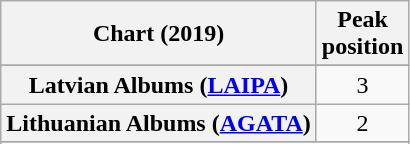<table class="wikitable sortable plainrowheaders" style="text-align:center">
<tr>
<th scope="col">Chart (2019)</th>
<th scope="col">Peak<br>position</th>
</tr>
<tr>
</tr>
<tr>
</tr>
<tr>
</tr>
<tr>
</tr>
<tr>
</tr>
<tr>
</tr>
<tr>
</tr>
<tr>
</tr>
<tr>
</tr>
<tr>
</tr>
<tr>
</tr>
<tr>
</tr>
<tr>
<th scope="row">Latvian Albums (<a href='#'>LAIPA</a>)</th>
<td>3</td>
</tr>
<tr>
<th scope="row">Lithuanian Albums (<a href='#'>AGATA</a>)</th>
<td>2</td>
</tr>
<tr>
</tr>
<tr>
</tr>
<tr>
</tr>
<tr>
</tr>
<tr>
</tr>
<tr>
</tr>
<tr>
</tr>
</table>
